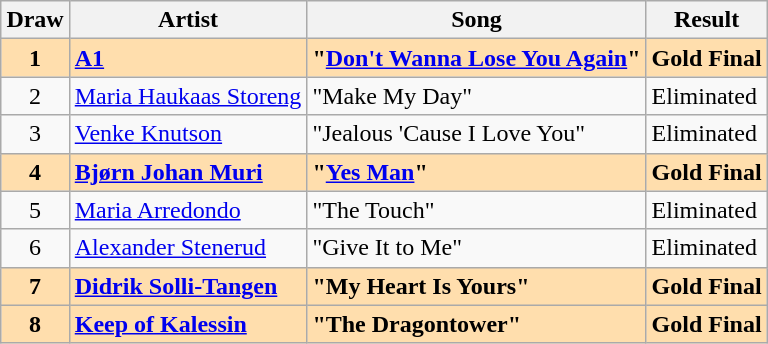<table class="sortable wikitable" style="margin: 1em auto 1em auto;">
<tr>
<th>Draw</th>
<th>Artist</th>
<th>Song</th>
<th>Result</th>
</tr>
<tr style="background:navajowhite; font-weight:bold;">
<td align="center">1</td>
<td style="text-align:left;"><a href='#'>A1</a></td>
<td style="text-align:left;">"<a href='#'>Don't Wanna Lose You Again</a>"</td>
<td>Gold Final</td>
</tr>
<tr>
<td align="center">2</td>
<td style="text-align:left;"><a href='#'>Maria Haukaas Storeng</a></td>
<td style="text-align:left;">"Make My Day"</td>
<td>Eliminated</td>
</tr>
<tr>
<td align="center">3</td>
<td style="text-align:left;"><a href='#'>Venke Knutson</a></td>
<td style="text-align:left;">"Jealous 'Cause I Love You"</td>
<td>Eliminated</td>
</tr>
<tr style="background:navajowhite; font-weight:bold;">
<td align="center">4</td>
<td style="text-align:left;"><a href='#'>Bjørn Johan Muri</a></td>
<td style="text-align:left;">"<a href='#'>Yes Man</a>"</td>
<td>Gold Final</td>
</tr>
<tr>
<td align="center">5</td>
<td style="text-align:left;"><a href='#'>Maria Arredondo</a></td>
<td style="text-align:left;">"The Touch"</td>
<td>Eliminated</td>
</tr>
<tr>
<td align="center">6</td>
<td style="text-align:left;"><a href='#'>Alexander Stenerud</a></td>
<td style="text-align:left;">"Give It to Me"</td>
<td>Eliminated</td>
</tr>
<tr style="background:navajowhite; font-weight:bold;">
<td align="center">7</td>
<td style="text-align:left;"><a href='#'>Didrik Solli-Tangen</a></td>
<td style="text-align:left;">"My Heart Is Yours"</td>
<td>Gold Final</td>
</tr>
<tr style="background:navajowhite; font-weight:bold;">
<td align="center">8</td>
<td style="text-align:left;"><a href='#'>Keep of Kalessin</a></td>
<td style="text-align:left;">"The Dragontower"</td>
<td>Gold Final</td>
</tr>
</table>
